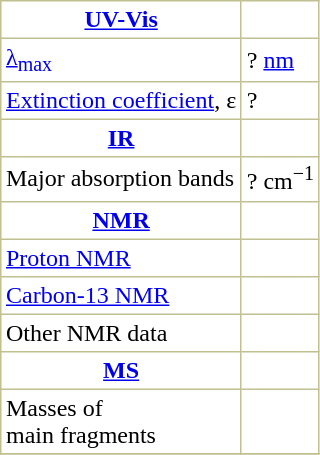<table border="1" cellspacing="0" cellpadding="3" style="margin: 0 0 0 0.5em; background: #FFFFFF; border-collapse: collapse; border-color: #C0C090;">
<tr>
<th><a href='#'>UV-Vis</a></th>
</tr>
<tr>
<td><a href='#'>λ<sub>max</sub></a></td>
<td>? <a href='#'>nm</a></td>
</tr>
<tr>
<td><a href='#'>Extinction coefficient</a>, ε</td>
<td>?</td>
</tr>
<tr>
<th><a href='#'>IR</a></th>
</tr>
<tr>
<td>Major absorption bands</td>
<td>? cm<sup>−1</sup></td>
</tr>
<tr>
<th><a href='#'>NMR</a></th>
</tr>
<tr>
<td><a href='#'>Proton NMR</a> </td>
<td> </td>
</tr>
<tr>
<td><a href='#'>Carbon-13 NMR</a> </td>
<td> </td>
</tr>
<tr>
<td>Other NMR data </td>
<td> </td>
</tr>
<tr>
<th><a href='#'>MS</a></th>
</tr>
<tr>
<td>Masses of <br>main fragments</td>
<td>  </td>
</tr>
<tr>
</tr>
</table>
